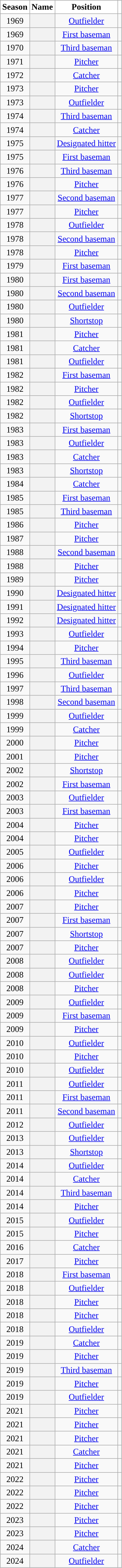<table class="wikitable sortable plainrowheaders" style="text-align:center">
<tr>
<th scope="col" style="background-color:#ffffff; border-top:#">Season</th>
<th scope="col" style="background-color:#ffffff; border-top:#">Name</th>
<th scope="col" style="background-color:#ffffff; border-top:#">Position</th>
<th scope="col" class="unsortable" style="background-color:#ffffff; border-top:#"></th>
</tr>
<tr>
<td>1969</td>
<th scope="row" style="text-align:center"></th>
<td><a href='#'>Outfielder</a></td>
<td></td>
</tr>
<tr>
<td>1969</td>
<th scope="row" style="text-align:center"></th>
<td><a href='#'>First baseman</a></td>
<td></td>
</tr>
<tr>
<td>1970</td>
<th scope="row" style="text-align:center"></th>
<td><a href='#'>Third baseman</a></td>
<td></td>
</tr>
<tr>
<td>1971</td>
<th scope="row" style="text-align:center"></th>
<td><a href='#'>Pitcher</a></td>
<td></td>
</tr>
<tr>
<td>1972</td>
<th scope="row" style="text-align:center"></th>
<td><a href='#'>Catcher</a></td>
<td></td>
</tr>
<tr>
<td>1973</td>
<th scope="row" style="text-align:center"></th>
<td><a href='#'>Pitcher</a></td>
<td></td>
</tr>
<tr>
<td>1973</td>
<th scope="row" style="text-align:center"></th>
<td><a href='#'>Outfielder</a></td>
<td></td>
</tr>
<tr>
<td>1974</td>
<th scope="row" style="text-align:center"> </th>
<td><a href='#'>Third baseman</a></td>
<td></td>
</tr>
<tr>
<td>1974</td>
<th scope="row" style="text-align:center"></th>
<td><a href='#'>Catcher</a></td>
<td></td>
</tr>
<tr>
<td>1975</td>
<th scope="row" style="text-align:center"></th>
<td><a href='#'>Designated hitter</a></td>
<td></td>
</tr>
<tr>
<td>1975</td>
<th scope="row" style="text-align:center"></th>
<td><a href='#'>First baseman</a></td>
<td></td>
</tr>
<tr>
<td>1976</td>
<th scope="row" style="text-align:center"> </th>
<td><a href='#'>Third baseman</a></td>
<td></td>
</tr>
<tr>
<td>1976</td>
<th scope="row" style="text-align:center"></th>
<td><a href='#'>Pitcher</a></td>
<td></td>
</tr>
<tr>
<td>1977</td>
<th scope="row" style="text-align:center"> </th>
<td><a href='#'>Second baseman</a></td>
<td></td>
</tr>
<tr>
<td>1977</td>
<th scope="row" style="text-align:center"></th>
<td><a href='#'>Pitcher</a></td>
<td></td>
</tr>
<tr>
<td>1978</td>
<th scope="row" style="text-align:center"></th>
<td><a href='#'>Outfielder</a></td>
<td></td>
</tr>
<tr>
<td>1978</td>
<th scope="row" style="text-align:center"> </th>
<td><a href='#'>Second baseman</a></td>
<td></td>
</tr>
<tr>
<td>1978</td>
<th scope="row" style="text-align:center"></th>
<td><a href='#'>Pitcher</a></td>
<td></td>
</tr>
<tr>
<td>1979</td>
<th scope="row" style="text-align:center"> </th>
<td><a href='#'>First baseman</a></td>
<td></td>
</tr>
<tr>
<td>1980</td>
<th scope="row" style="text-align:center"> </th>
<td><a href='#'>First baseman</a></td>
<td></td>
</tr>
<tr>
<td>1980</td>
<th scope="row" style="text-align:center"> </th>
<td><a href='#'>Second baseman</a></td>
<td></td>
</tr>
<tr>
<td>1980</td>
<th scope="row" style="text-align:center"> </th>
<td><a href='#'>Outfielder</a></td>
<td></td>
</tr>
<tr>
<td>1980</td>
<th scope="row" style="text-align:center"> </th>
<td><a href='#'>Shortstop</a></td>
<td></td>
</tr>
<tr>
<td>1981</td>
<th scope="row" style="text-align:center"> </th>
<td><a href='#'>Pitcher</a></td>
<td></td>
</tr>
<tr>
<td>1981</td>
<th scope="row" style="text-align:center"> </th>
<td><a href='#'>Catcher</a></td>
<td></td>
</tr>
<tr>
<td>1981</td>
<th scope="row" style="text-align:center"></th>
<td><a href='#'>Outfielder</a></td>
<td></td>
</tr>
<tr>
<td>1982</td>
<th scope="row" style="text-align:center"> </th>
<td><a href='#'>First baseman</a></td>
<td></td>
</tr>
<tr>
<td>1982</td>
<th scope="row" style="text-align:center"> </th>
<td><a href='#'>Pitcher</a></td>
<td></td>
</tr>
<tr>
<td>1982</td>
<th scope="row" style="text-align:center"> </th>
<td><a href='#'>Outfielder</a></td>
<td></td>
</tr>
<tr>
<td>1982</td>
<th scope="row" style="text-align:center"> </th>
<td><a href='#'>Shortstop</a></td>
<td></td>
</tr>
<tr>
<td>1983</td>
<th scope="row" style="text-align:center"> </th>
<td><a href='#'>First baseman</a></td>
<td></td>
</tr>
<tr>
<td>1983</td>
<th scope="row" style="text-align:center"> </th>
<td><a href='#'>Outfielder</a></td>
<td></td>
</tr>
<tr>
<td>1983</td>
<th scope="row" style="text-align:center"> </th>
<td><a href='#'>Catcher</a></td>
<td></td>
</tr>
<tr>
<td>1983</td>
<th scope="row" style="text-align:center"> </th>
<td><a href='#'>Shortstop</a></td>
<td></td>
</tr>
<tr>
<td>1984</td>
<th scope="row" style="text-align:center"></th>
<td><a href='#'>Catcher</a></td>
<td></td>
</tr>
<tr>
<td>1985</td>
<th scope="row" style="text-align:center"> </th>
<td><a href='#'>First baseman</a></td>
<td></td>
</tr>
<tr>
<td>1985</td>
<th scope="row" style="text-align:center"> </th>
<td><a href='#'>Third baseman</a></td>
<td></td>
</tr>
<tr>
<td>1986</td>
<th scope="row" style="text-align:center"></th>
<td><a href='#'>Pitcher</a></td>
<td></td>
</tr>
<tr>
<td>1987</td>
<th scope="row" style="text-align:center"> </th>
<td><a href='#'>Pitcher</a></td>
<td></td>
</tr>
<tr>
<td>1988</td>
<th scope="row" style="text-align:center"> </th>
<td><a href='#'>Second baseman</a></td>
<td></td>
</tr>
<tr>
<td>1988</td>
<th scope="row" style="text-align:center"> </th>
<td><a href='#'>Pitcher</a></td>
<td></td>
</tr>
<tr>
<td>1989</td>
<th scope="row" style="text-align:center"> </th>
<td><a href='#'>Pitcher</a></td>
<td></td>
</tr>
<tr>
<td>1990</td>
<th scope="row" style="text-align:center"></th>
<td><a href='#'>Designated hitter</a></td>
<td></td>
</tr>
<tr>
<td>1991</td>
<th scope="row" style="text-align:center"> </th>
<td><a href='#'>Designated hitter</a></td>
<td></td>
</tr>
<tr>
<td>1992</td>
<th scope="row" style="text-align:center"> </th>
<td><a href='#'>Designated hitter</a></td>
<td></td>
</tr>
<tr>
<td>1993</td>
<th scope="row" style="text-align:center"> </th>
<td><a href='#'>Outfielder</a></td>
<td></td>
</tr>
<tr>
<td>1994</td>
<th scope="row" style="text-align:center"></th>
<td><a href='#'>Pitcher</a></td>
<td></td>
</tr>
<tr>
<td>1995</td>
<th scope="row" style="text-align:center"></th>
<td><a href='#'>Third baseman</a></td>
<td></td>
</tr>
<tr>
<td>1996</td>
<th scope="row" style="text-align:center"> </th>
<td><a href='#'>Outfielder</a></td>
<td></td>
</tr>
<tr>
<td>1997</td>
<th scope="row" style="text-align:center"></th>
<td><a href='#'>Third baseman</a></td>
<td></td>
</tr>
<tr>
<td>1998</td>
<th scope="row" style="text-align:center"></th>
<td><a href='#'>Second baseman</a></td>
<td></td>
</tr>
<tr>
<td>1999</td>
<th scope="row" style="text-align:center"></th>
<td><a href='#'>Outfielder</a></td>
<td></td>
</tr>
<tr>
<td>1999</td>
<th scope="row" style="text-align:center"></th>
<td><a href='#'>Catcher</a></td>
<td></td>
</tr>
<tr>
<td>2000</td>
<th scope="row" style="text-align:center"></th>
<td><a href='#'>Pitcher</a></td>
<td></td>
</tr>
<tr>
<td>2001</td>
<th scope="row" style="text-align:center"> </th>
<td><a href='#'>Pitcher</a></td>
<td></td>
</tr>
<tr>
<td>2002</td>
<th scope="row" style="text-align:center"></th>
<td><a href='#'>Shortstop</a></td>
<td></td>
</tr>
<tr>
<td>2002</td>
<th scope="row" style="text-align:center"> </th>
<td><a href='#'>First baseman</a></td>
<td></td>
</tr>
<tr>
<td>2003</td>
<th scope="row" style="text-align:center"></th>
<td><a href='#'>Outfielder</a></td>
<td></td>
</tr>
<tr>
<td>2003</td>
<th scope="row" style="text-align:center"> </th>
<td><a href='#'>First baseman</a></td>
<td></td>
</tr>
<tr>
<td>2004</td>
<th scope="row" style="text-align:center"></th>
<td><a href='#'>Pitcher</a></td>
<td></td>
</tr>
<tr>
<td>2004</td>
<th scope="row" style="text-align:center"> </th>
<td><a href='#'>Pitcher</a></td>
<td></td>
</tr>
<tr>
<td>2005</td>
<th scope="row" style="text-align:center"> </th>
<td><a href='#'>Outfielder</a></td>
<td></td>
</tr>
<tr>
<td>2006</td>
<th scope="row" style="text-align:center"></th>
<td><a href='#'>Pitcher</a></td>
<td></td>
</tr>
<tr>
<td>2006</td>
<th scope="row" style="text-align:center"> </th>
<td><a href='#'>Outfielder</a></td>
<td></td>
</tr>
<tr>
<td>2006</td>
<th scope="row" style="text-align:center"></th>
<td><a href='#'>Pitcher</a></td>
<td></td>
</tr>
<tr>
<td>2007</td>
<th scope="row" style="text-align:center"></th>
<td><a href='#'>Pitcher</a></td>
<td></td>
</tr>
<tr>
<td>2007</td>
<th scope="row" style="text-align:center"> </th>
<td><a href='#'>First baseman</a></td>
<td></td>
</tr>
<tr>
<td>2007</td>
<th scope="row" style="text-align:center"></th>
<td><a href='#'>Shortstop</a></td>
<td></td>
</tr>
<tr>
<td>2007</td>
<th scope="row" style="text-align:center"> </th>
<td><a href='#'>Pitcher</a></td>
<td></td>
</tr>
<tr>
<td>2008</td>
<th scope="row" style="text-align:center"> </th>
<td><a href='#'>Outfielder</a></td>
<td></td>
</tr>
<tr>
<td>2008</td>
<th scope="row" style="text-align:center"> </th>
<td><a href='#'>Outfielder</a></td>
<td></td>
</tr>
<tr>
<td>2008</td>
<th scope="row" style="text-align:center"> </th>
<td><a href='#'>Pitcher</a></td>
<td></td>
</tr>
<tr>
<td>2009</td>
<th scope="row" style="text-align:center"> </th>
<td><a href='#'>Outfielder</a></td>
<td></td>
</tr>
<tr>
<td>2009</td>
<th scope="row" style="text-align:center"> </th>
<td><a href='#'>First baseman</a></td>
<td></td>
</tr>
<tr>
<td>2009</td>
<th scope="row" style="text-align:center"></th>
<td><a href='#'>Pitcher</a></td>
<td></td>
</tr>
<tr>
<td>2010</td>
<th scope="row" style="text-align:center"> </th>
<td><a href='#'>Outfielder</a></td>
<td></td>
</tr>
<tr>
<td>2010</td>
<th scope="row" style="text-align:center"></th>
<td><a href='#'>Pitcher</a></td>
<td></td>
</tr>
<tr>
<td>2010</td>
<th scope="row" style="text-align:center"> </th>
<td><a href='#'>Outfielder</a></td>
<td></td>
</tr>
<tr>
<td>2011</td>
<th scope="row" style="text-align:center"> </th>
<td><a href='#'>Outfielder</a></td>
<td></td>
</tr>
<tr>
<td>2011</td>
<th scope="row" style="text-align:center"> </th>
<td><a href='#'>First baseman</a></td>
<td></td>
</tr>
<tr>
<td>2011</td>
<th scope="row" style="text-align:center"></th>
<td><a href='#'>Second baseman</a></td>
<td></td>
</tr>
<tr>
<td>2012</td>
<th scope="row" style="text-align:center"> </th>
<td><a href='#'>Outfielder</a></td>
<td></td>
</tr>
<tr>
<td>2013</td>
<th scope="row" style="text-align:center"> </th>
<td><a href='#'>Outfielder</a></td>
<td></td>
</tr>
<tr>
<td>2013</td>
<th scope="row" style="text-align:center"></th>
<td><a href='#'>Shortstop</a></td>
<td></td>
</tr>
<tr>
<td>2014</td>
<th scope="row" style="text-align:center"> </th>
<td><a href='#'>Outfielder</a></td>
<td></td>
</tr>
<tr>
<td>2014</td>
<th scope="row" style="text-align:center"> </th>
<td><a href='#'>Catcher</a></td>
<td></td>
</tr>
<tr>
<td>2014</td>
<th scope="row" style="text-align:center"></th>
<td><a href='#'>Third baseman</a></td>
<td></td>
</tr>
<tr>
<td>2014</td>
<th scope="row" style="text-align:center"> </th>
<td><a href='#'>Pitcher</a></td>
<td></td>
</tr>
<tr>
<td>2015</td>
<th scope="row" style="text-align:center"> </th>
<td><a href='#'>Outfielder</a></td>
<td></td>
</tr>
<tr>
<td>2015</td>
<th scope="row" style="text-align:center"> </th>
<td><a href='#'>Pitcher</a></td>
<td></td>
</tr>
<tr>
<td>2016</td>
<th scope="row" style="text-align:center"> </th>
<td><a href='#'>Catcher</a></td>
<td></td>
</tr>
<tr>
<td>2017</td>
<th scope="row" style="text-align:center"></th>
<td><a href='#'>Pitcher</a></td>
<td></td>
</tr>
<tr>
<td>2018</td>
<th scope="row" style="text-align:center"></th>
<td><a href='#'>First baseman</a></td>
<td></td>
</tr>
<tr>
<td>2018</td>
<th scope="row" style="text-align:center"></th>
<td><a href='#'>Outfielder</a></td>
<td></td>
</tr>
<tr>
<td>2018</td>
<th scope="row" style="text-align:center"> </th>
<td><a href='#'>Pitcher</a></td>
<td></td>
</tr>
<tr>
<td>2018</td>
<th scope="row" style="text-align:center"></th>
<td><a href='#'>Pitcher</a></td>
<td></td>
</tr>
<tr>
<td>2018</td>
<th scope="row" style="text-align:center"> </th>
<td><a href='#'>Outfielder</a></td>
<td></td>
</tr>
<tr>
<td>2019</td>
<th scope="row" style="text-align:center"></th>
<td><a href='#'>Catcher</a></td>
<td></td>
</tr>
<tr>
<td>2019</td>
<th scope="row" style="text-align:center"> </th>
<td><a href='#'>Pitcher</a></td>
<td></td>
</tr>
<tr>
<td>2019</td>
<th scope="row" style="text-align:center"></th>
<td><a href='#'>Third baseman</a></td>
<td></td>
</tr>
<tr>
<td>2019</td>
<th scope="row" style="text-align:center"> </th>
<td><a href='#'>Pitcher</a></td>
<td></td>
</tr>
<tr>
<td>2019</td>
<th scope="row" style="text-align:center"> </th>
<td><a href='#'>Outfielder</a></td>
<td></td>
</tr>
<tr>
<td>2021</td>
<th scope="row" style="text-align:center"> </th>
<td><a href='#'>Pitcher</a></td>
<td></td>
</tr>
<tr>
<td>2021</td>
<th scope="row" style="text-align:center"> </th>
<td><a href='#'>Pitcher</a></td>
<td></td>
</tr>
<tr>
<td>2021</td>
<th scope="row" style="text-align:center"></th>
<td><a href='#'>Pitcher</a></td>
<td></td>
</tr>
<tr>
<td>2021</td>
<th scope="row" style="text-align:center"></th>
<td><a href='#'>Catcher</a></td>
<td></td>
</tr>
<tr>
<td>2021</td>
<th scope="row" style="text-align:center"> </th>
<td><a href='#'>Pitcher</a></td>
<td></td>
</tr>
<tr>
<td>2022</td>
<th scope="row" style="text-align:center"> </th>
<td><a href='#'>Pitcher</a></td>
<td></td>
</tr>
<tr>
<td>2022</td>
<th scope="row" style="text-align:center"> </th>
<td><a href='#'>Pitcher</a></td>
<td></td>
</tr>
<tr>
<td>2022</td>
<th scope="row" style="text-align:center"> </th>
<td><a href='#'>Pitcher</a></td>
<td></td>
</tr>
<tr>
<td>2023</td>
<th scope="row" style="text-align:center"> </th>
<td><a href='#'>Pitcher</a></td>
<td></td>
</tr>
<tr>
<td>2023</td>
<th scope="row" style="text-align:center"> </th>
<td><a href='#'>Pitcher</a></td>
<td></td>
</tr>
<tr>
<td>2024</td>
<th scope="row" style="text-align:center"></th>
<td><a href='#'>Catcher</a></td>
<td></td>
</tr>
<tr>
<td>2024</td>
<th scope="row" style="text-align:center"> </th>
<td><a href='#'>Outfielder</a></td>
<td></td>
</tr>
</table>
